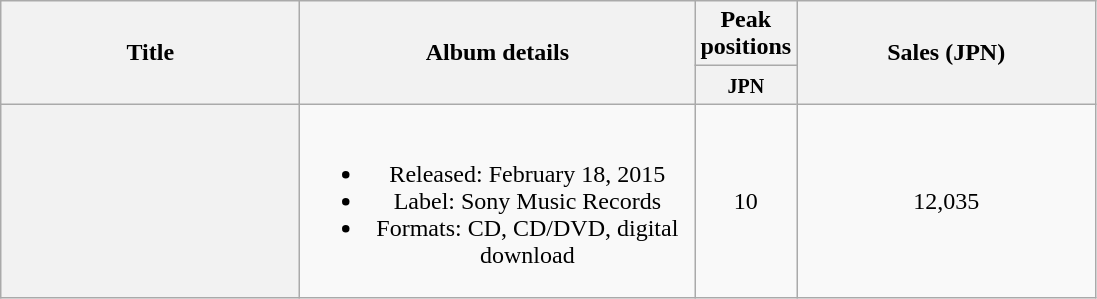<table class="wikitable plainrowheaders" style="text-align:center;">
<tr>
<th style="width:12em;" rowspan="2">Title</th>
<th style="width:16em;" rowspan="2">Album details</th>
<th colspan="1">Peak positions</th>
<th style="width:12em;" rowspan="2">Sales (JPN)</th>
</tr>
<tr>
<th style="width:2.5em;"><small>JPN</small><br></th>
</tr>
<tr>
<th scope="row"></th>
<td><br><ul><li>Released: February 18, 2015 </li><li>Label: Sony Music Records</li><li>Formats: CD, CD/DVD, digital download</li></ul></td>
<td>10</td>
<td>12,035</td>
</tr>
</table>
